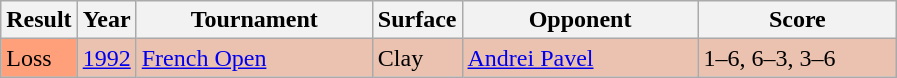<table class="sortable wikitable">
<tr>
<th style="width:40px;">Result</th>
<th style="width:30px;">Year</th>
<th style="width:150px;">Tournament</th>
<th style="width:50px;">Surface</th>
<th style="width:150px;">Opponent</th>
<th style="width:125px;" class="unsortable">Score</th>
</tr>
<tr style="background:#ebc2af;">
<td style="background:#ffa07a;">Loss</td>
<td><a href='#'>1992</a></td>
<td><a href='#'>French Open</a></td>
<td>Clay</td>
<td> <a href='#'>Andrei Pavel</a></td>
<td>1–6, 6–3, 3–6</td>
</tr>
</table>
